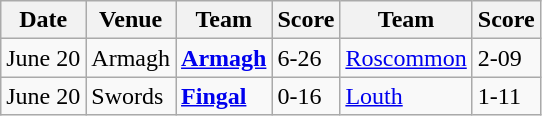<table class="wikitable">
<tr>
<th>Date</th>
<th>Venue</th>
<th>Team</th>
<th>Score</th>
<th>Team</th>
<th>Score</th>
</tr>
<tr>
<td>June 20</td>
<td>Armagh</td>
<td> <a href='#'><strong>Armagh</strong></a></td>
<td>6-26</td>
<td> <a href='#'>Roscommon</a></td>
<td>2-09</td>
</tr>
<tr>
<td>June 20</td>
<td>Swords</td>
<td> <a href='#'><strong>Fingal</strong></a></td>
<td>0-16</td>
<td> <a href='#'>Louth</a></td>
<td>1-11</td>
</tr>
</table>
